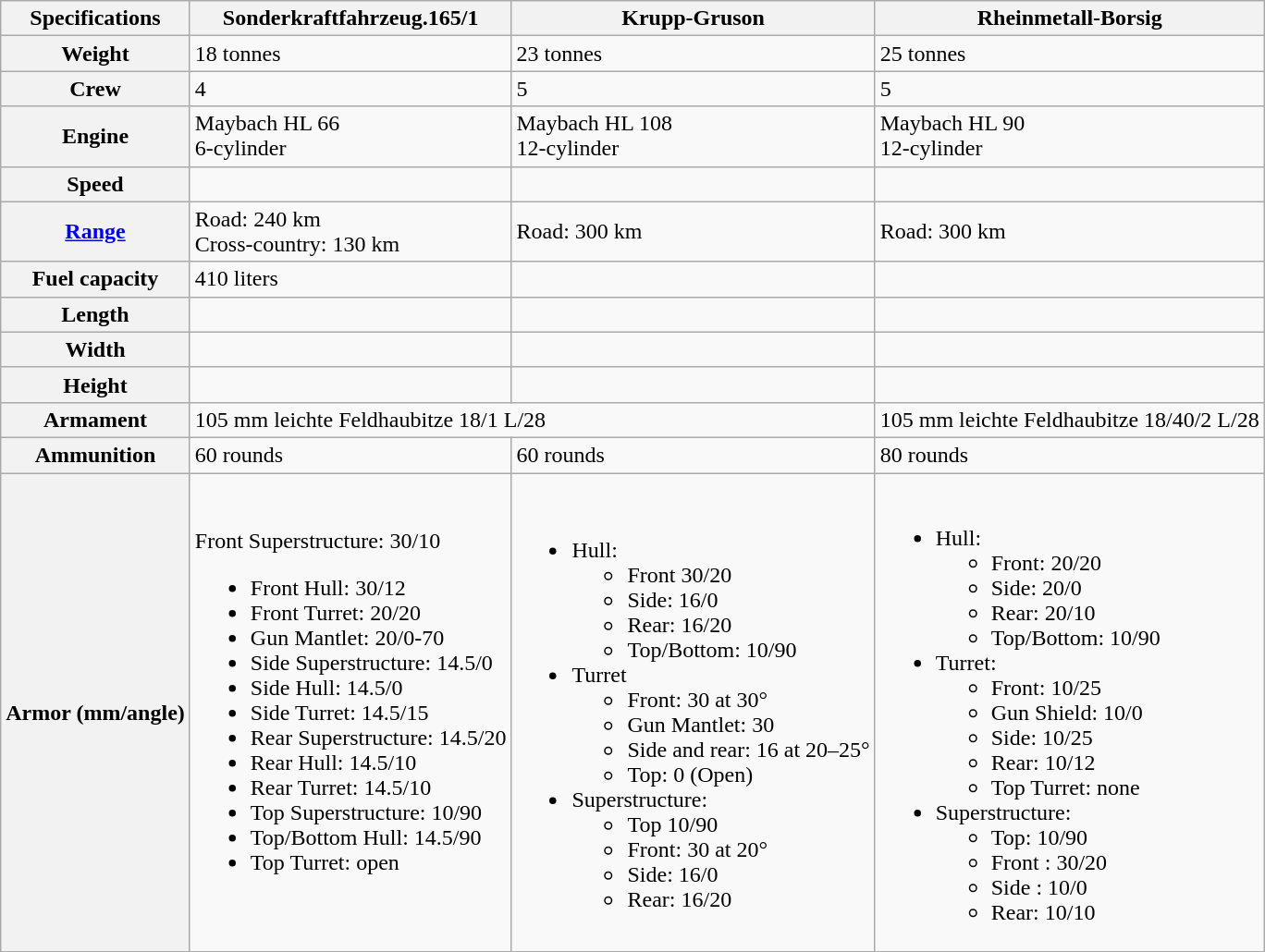<table class="wikitable" align="center">
<tr>
<th>Specifications</th>
<th>Sonderkraftfahrzeug.165/1</th>
<th>Krupp-Gruson</th>
<th>Rheinmetall-Borsig</th>
</tr>
<tr>
<th>Weight</th>
<td>18 tonnes</td>
<td>23 tonnes</td>
<td>25 tonnes</td>
</tr>
<tr>
<th>Crew</th>
<td>4</td>
<td>5</td>
<td>5</td>
</tr>
<tr>
<th>Engine</th>
<td>Maybach HL 66<br>6-cylinder<br></td>
<td>Maybach HL 108<br>12-cylinder<br></td>
<td>Maybach HL 90<br>12-cylinder<br></td>
</tr>
<tr>
<th>Speed</th>
<td></td>
<td></td>
<td></td>
</tr>
<tr>
<th><a href='#'>Range</a></th>
<td>Road: 240 km<br>Cross-country: 130 km</td>
<td>Road: 300 km</td>
<td>Road: 300 km</td>
</tr>
<tr>
<th>Fuel capacity</th>
<td>410 liters</td>
<td></td>
<td></td>
</tr>
<tr>
<th>Length</th>
<td></td>
<td></td>
<td></td>
</tr>
<tr>
<th>Width</th>
<td></td>
<td></td>
<td></td>
</tr>
<tr>
<th>Height</th>
<td></td>
<td></td>
<td></td>
</tr>
<tr>
<th>Armament</th>
<td colspan="2">105 mm leichte Feldhaubitze 18/1 L/28</td>
<td>105 mm leichte Feldhaubitze 18/40/2 L/28</td>
</tr>
<tr>
<th>Ammunition</th>
<td>60 rounds</td>
<td>60 rounds</td>
<td>80 rounds</td>
</tr>
<tr>
<th>Armor (mm/angle)</th>
<td>Front Superstructure: 30/10<br><ul><li>Front Hull: 30/12</li><li>Front Turret: 20/20</li><li>Gun Mantlet: 20/0-70</li><li>Side Superstructure: 14.5/0</li><li>Side Hull: 14.5/0</li><li>Side Turret: 14.5/15</li><li>Rear Superstructure: 14.5/20</li><li>Rear Hull: 14.5/10</li><li>Rear Turret: 14.5/10</li><li>Top Superstructure: 10/90</li><li>Top/Bottom Hull: 14.5/90</li><li>Top Turret: open</li></ul></td>
<td><br><ul><li>Hull:<ul><li>Front 30/20</li><li>Side: 16/0</li><li>Rear: 16/20</li><li>Top/Bottom: 10/90</li></ul></li><li>Turret<ul><li>Front: 30 at 30°</li><li>Gun Mantlet: 30</li><li>Side and rear: 16 at 20–25°</li><li>Top: 0 (Open)</li></ul></li><li>Superstructure:<ul><li>Top 10/90</li><li>Front: 30 at 20°</li><li>Side: 16/0</li><li>Rear: 16/20</li></ul></li></ul></td>
<td><br><ul><li>Hull:<ul><li>Front: 20/20</li><li>Side: 20/0</li><li>Rear: 20/10</li><li>Top/Bottom: 10/90</li></ul></li><li>Turret:<ul><li>Front: 10/25</li><li>Gun Shield: 10/0</li><li>Side: 10/25</li><li>Rear: 10/12</li><li>Top Turret: none</li></ul></li><li>Superstructure:<ul><li>Top: 10/90</li><li>Front : 30/20</li><li>Side : 10/0</li><li>Rear: 10/10</li></ul></li></ul></td>
</tr>
</table>
